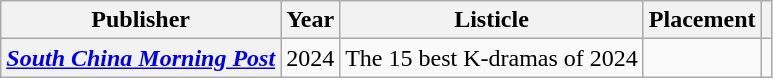<table class="wikitable plainrowheaders" style="text-align:center">
<tr>
<th scope="col">Publisher</th>
<th scope="col">Year</th>
<th scope="col">Listicle</th>
<th scope="col">Placement</th>
<th scope="col" class="unsortable"></th>
</tr>
<tr>
<th scope="row"><em><a href='#'>South China Morning Post</a></em></th>
<td>2024</td>
<td style="text-align:left">The 15 best K-dramas of 2024</td>
<td></td>
<td></td>
</tr>
</table>
